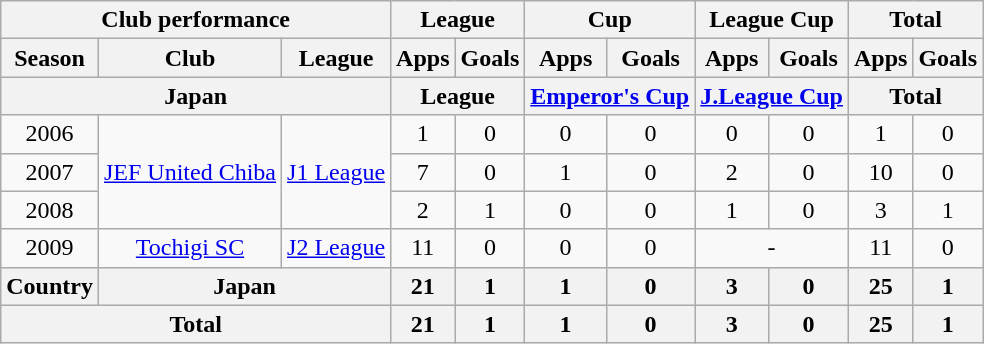<table class="wikitable" style="text-align:center;">
<tr>
<th colspan=3>Club performance</th>
<th colspan=2>League</th>
<th colspan=2>Cup</th>
<th colspan=2>League Cup</th>
<th colspan=2>Total</th>
</tr>
<tr>
<th>Season</th>
<th>Club</th>
<th>League</th>
<th>Apps</th>
<th>Goals</th>
<th>Apps</th>
<th>Goals</th>
<th>Apps</th>
<th>Goals</th>
<th>Apps</th>
<th>Goals</th>
</tr>
<tr>
<th colspan=3>Japan</th>
<th colspan=2>League</th>
<th colspan=2><a href='#'>Emperor's Cup</a></th>
<th colspan=2><a href='#'>J.League Cup</a></th>
<th colspan=2>Total</th>
</tr>
<tr>
<td>2006</td>
<td rowspan="3"><a href='#'>JEF United Chiba</a></td>
<td rowspan="3"><a href='#'>J1 League</a></td>
<td>1</td>
<td>0</td>
<td>0</td>
<td>0</td>
<td>0</td>
<td>0</td>
<td>1</td>
<td>0</td>
</tr>
<tr>
<td>2007</td>
<td>7</td>
<td>0</td>
<td>1</td>
<td>0</td>
<td>2</td>
<td>0</td>
<td>10</td>
<td>0</td>
</tr>
<tr>
<td>2008</td>
<td>2</td>
<td>1</td>
<td>0</td>
<td>0</td>
<td>1</td>
<td>0</td>
<td>3</td>
<td>1</td>
</tr>
<tr>
<td>2009</td>
<td><a href='#'>Tochigi SC</a></td>
<td><a href='#'>J2 League</a></td>
<td>11</td>
<td>0</td>
<td>0</td>
<td>0</td>
<td colspan="2">-</td>
<td>11</td>
<td>0</td>
</tr>
<tr>
<th rowspan=1>Country</th>
<th colspan=2>Japan</th>
<th>21</th>
<th>1</th>
<th>1</th>
<th>0</th>
<th>3</th>
<th>0</th>
<th>25</th>
<th>1</th>
</tr>
<tr>
<th colspan=3>Total</th>
<th>21</th>
<th>1</th>
<th>1</th>
<th>0</th>
<th>3</th>
<th>0</th>
<th>25</th>
<th>1</th>
</tr>
</table>
